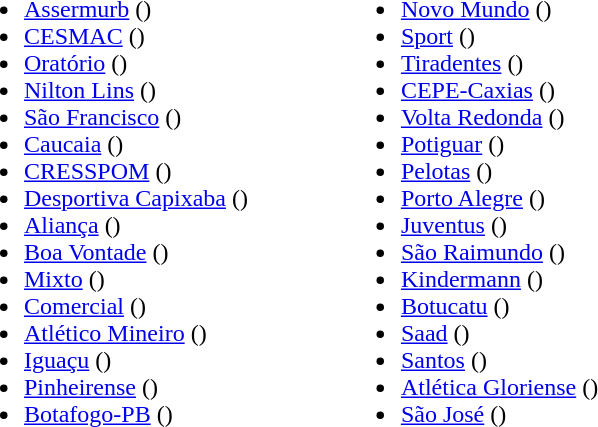<table border="0" cellpadding="2">
<tr valign="top">
<td><br><ul><li><a href='#'>Assermurb</a> ()</li><li><a href='#'>CESMAC</a> ()</li><li><a href='#'>Oratório</a> ()</li><li><a href='#'>Nilton Lins</a> ()</li><li><a href='#'>São Francisco</a> ()</li><li><a href='#'>Caucaia</a> ()</li><li><a href='#'>CRESSPOM</a> ()</li><li><a href='#'>Desportiva Capixaba</a> ()</li><li><a href='#'>Aliança</a> ()</li><li><a href='#'>Boa Vontade</a> ()</li><li><a href='#'>Mixto</a> ()</li><li><a href='#'>Comercial</a> ()</li><li><a href='#'>Atlético Mineiro</a> ()</li><li><a href='#'>Iguaçu</a> ()</li><li><a href='#'>Pinheirense</a> ()</li><li><a href='#'>Botafogo-PB</a> ()</li></ul></td>
<td width="50"> </td>
<td valign="top"><br><ul><li><a href='#'>Novo Mundo</a> ()</li><li><a href='#'>Sport</a> ()</li><li><a href='#'>Tiradentes</a> ()</li><li><a href='#'>CEPE-Caxias</a> ()</li><li><a href='#'>Volta Redonda</a> ()</li><li><a href='#'>Potiguar</a> ()</li><li><a href='#'>Pelotas</a> ()</li><li><a href='#'>Porto Alegre</a> ()</li><li><a href='#'>Juventus</a> ()</li><li><a href='#'>São Raimundo</a> ()</li><li><a href='#'>Kindermann</a> ()</li><li><a href='#'>Botucatu</a> ()</li><li><a href='#'>Saad</a> ()</li><li><a href='#'>Santos</a> ()</li><li><a href='#'>Atlética Gloriense</a> ()</li><li><a href='#'>São José</a> ()</li></ul></td>
</tr>
</table>
